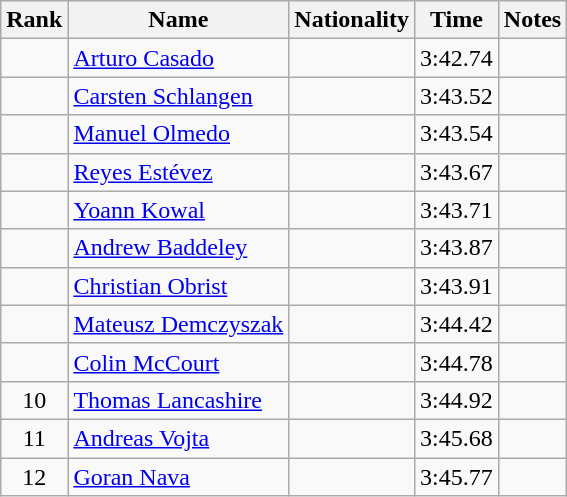<table class="wikitable sortable" style="text-align:center">
<tr>
<th>Rank</th>
<th>Name</th>
<th>Nationality</th>
<th>Time</th>
<th>Notes</th>
</tr>
<tr>
<td></td>
<td align="left"><a href='#'>Arturo Casado</a></td>
<td align=left></td>
<td>3:42.74</td>
<td></td>
</tr>
<tr>
<td></td>
<td align="left"><a href='#'>Carsten Schlangen</a></td>
<td align=left></td>
<td>3:43.52</td>
<td></td>
</tr>
<tr>
<td></td>
<td align="left"><a href='#'>Manuel Olmedo</a></td>
<td align=left></td>
<td>3:43.54</td>
<td></td>
</tr>
<tr>
<td></td>
<td align="left"><a href='#'>Reyes Estévez</a></td>
<td align=left></td>
<td>3:43.67</td>
<td></td>
</tr>
<tr>
<td></td>
<td align="left"><a href='#'>Yoann Kowal</a></td>
<td align=left></td>
<td>3:43.71</td>
<td></td>
</tr>
<tr>
<td></td>
<td align="left"><a href='#'>Andrew Baddeley</a></td>
<td align=left></td>
<td>3:43.87</td>
<td></td>
</tr>
<tr>
<td></td>
<td align="left"><a href='#'>Christian Obrist</a></td>
<td align=left></td>
<td>3:43.91</td>
<td></td>
</tr>
<tr>
<td></td>
<td align="left"><a href='#'>Mateusz Demczyszak</a></td>
<td align=left></td>
<td>3:44.42</td>
<td></td>
</tr>
<tr>
<td></td>
<td align="left"><a href='#'>Colin McCourt</a></td>
<td align=left></td>
<td>3:44.78</td>
<td></td>
</tr>
<tr>
<td>10</td>
<td align="left"><a href='#'>Thomas Lancashire</a></td>
<td align=left></td>
<td>3:44.92</td>
<td></td>
</tr>
<tr>
<td>11</td>
<td align="left"><a href='#'>Andreas Vojta</a></td>
<td align=left></td>
<td>3:45.68</td>
<td></td>
</tr>
<tr>
<td>12</td>
<td align="left"><a href='#'>Goran Nava</a></td>
<td align=left></td>
<td>3:45.77</td>
<td></td>
</tr>
</table>
